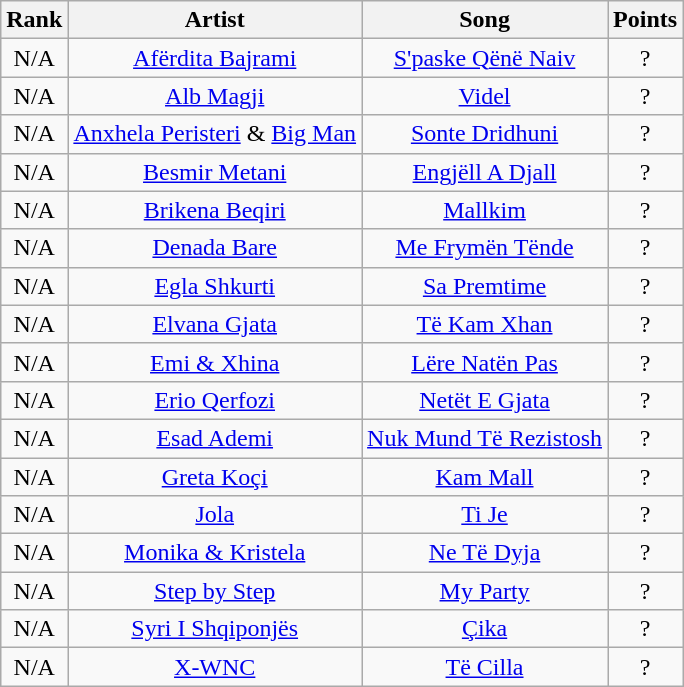<table class="wikitable">
<tr>
<th>Rank</th>
<th>Artist</th>
<th>Song</th>
<th>Points</th>
</tr>
<tr align="center">
<td>N/A</td>
<td><a href='#'>Afërdita Bajrami</a></td>
<td><a href='#'>S'paske Qënë Naiv</a></td>
<td>?</td>
</tr>
<tr align="center">
<td>N/A</td>
<td><a href='#'>Alb Magji</a></td>
<td><a href='#'>Videl</a></td>
<td>?</td>
</tr>
<tr align="center">
<td>N/A</td>
<td><a href='#'>Anxhela Peristeri</a> & <a href='#'>Big Man</a></td>
<td><a href='#'>Sonte Dridhuni</a></td>
<td>?</td>
</tr>
<tr align="center">
<td>N/A</td>
<td><a href='#'>Besmir Metani</a></td>
<td><a href='#'>Engjëll A Djall</a></td>
<td>?</td>
</tr>
<tr align="center">
<td>N/A</td>
<td><a href='#'>Brikena Beqiri</a></td>
<td><a href='#'>Mallkim</a></td>
<td>?</td>
</tr>
<tr align="center">
<td>N/A</td>
<td><a href='#'>Denada Bare</a></td>
<td><a href='#'>Me Frymën Tënde</a></td>
<td>?</td>
</tr>
<tr align="center">
<td>N/A</td>
<td><a href='#'>Egla Shkurti</a></td>
<td><a href='#'>Sa Premtime</a></td>
<td>?</td>
</tr>
<tr align="center">
<td>N/A</td>
<td><a href='#'>Elvana Gjata</a></td>
<td><a href='#'>Të Kam Xhan</a></td>
<td>?</td>
</tr>
<tr align="center">
<td>N/A</td>
<td><a href='#'>Emi & Xhina</a></td>
<td><a href='#'>Lëre Natën Pas</a></td>
<td>?</td>
</tr>
<tr align="center">
<td>N/A</td>
<td><a href='#'>Erio Qerfozi</a></td>
<td><a href='#'>Netët E Gjata</a></td>
<td>?</td>
</tr>
<tr align="center">
<td>N/A</td>
<td><a href='#'>Esad Ademi</a></td>
<td><a href='#'>Nuk Mund Të Rezistosh</a></td>
<td>?</td>
</tr>
<tr align="center">
<td>N/A</td>
<td><a href='#'>Greta Koçi</a></td>
<td><a href='#'>Kam Mall</a></td>
<td>?</td>
</tr>
<tr align="center">
<td>N/A</td>
<td><a href='#'>Jola</a></td>
<td><a href='#'>Ti Je</a></td>
<td>?</td>
</tr>
<tr align="center">
<td>N/A</td>
<td><a href='#'>Monika & Kristela</a></td>
<td><a href='#'>Ne Të Dyja</a></td>
<td>?</td>
</tr>
<tr align="center">
<td>N/A</td>
<td><a href='#'>Step by Step</a></td>
<td><a href='#'>My Party</a></td>
<td>?</td>
</tr>
<tr align="center">
<td>N/A</td>
<td><a href='#'>Syri I Shqiponjës</a></td>
<td><a href='#'>Çika</a></td>
<td>?</td>
</tr>
<tr align="center">
<td>N/A</td>
<td><a href='#'>X-WNC</a></td>
<td><a href='#'>Të Cilla</a></td>
<td>?</td>
</tr>
</table>
